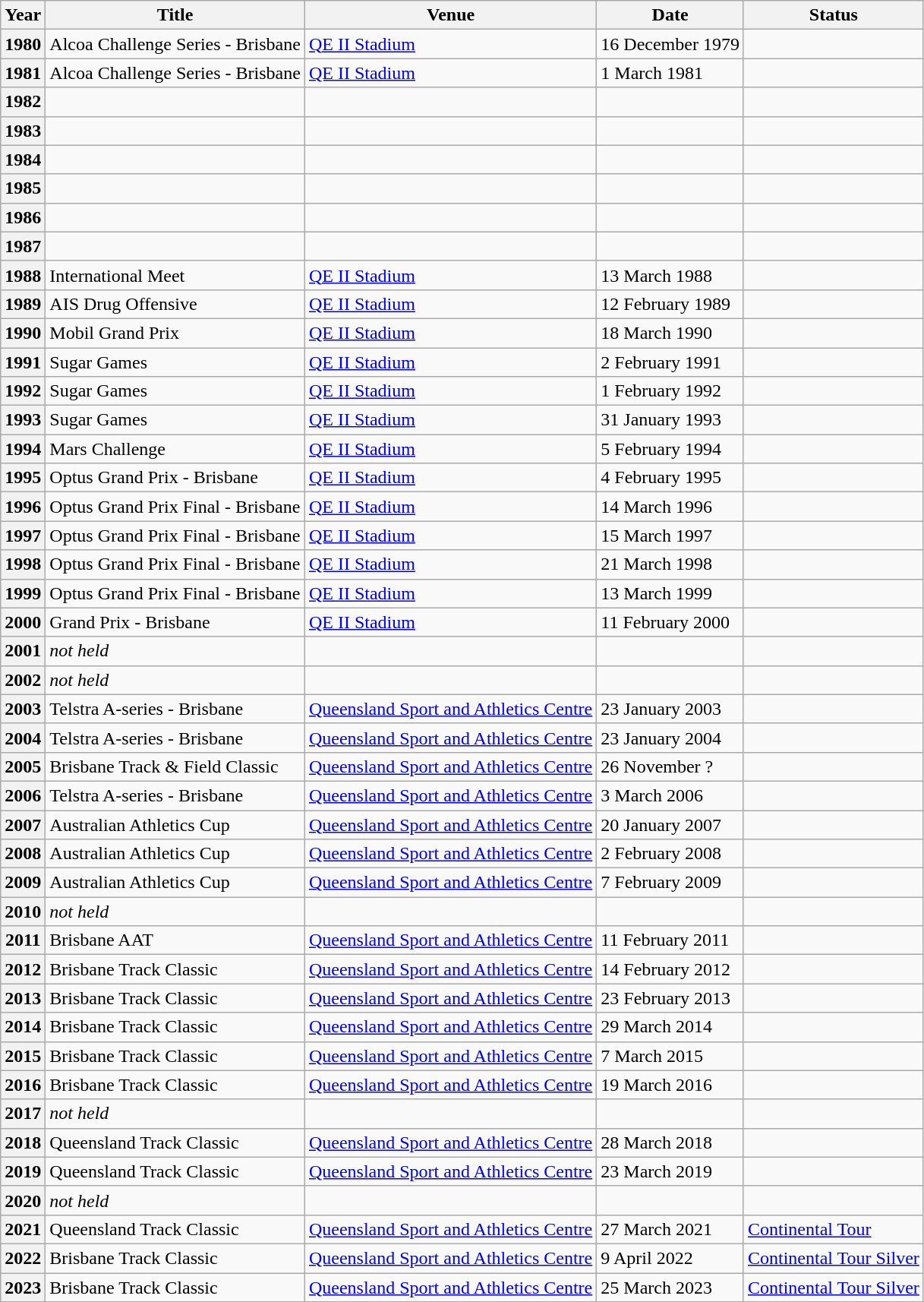<table class="wikitable sticky-header defaultleft col4right plainrowheaders">
<tr>
<th scope="col">Year</th>
<th scope="col">Title</th>
<th scope="col">Venue</th>
<th scope="col">Date</th>
<th scope="col">Status</th>
</tr>
<tr>
<th scope="row">1980</th>
<td>Alcoa Challenge Series - Brisbane</td>
<td><a href='#'>QE II Stadium</a></td>
<td>16 December 1979</td>
<td></td>
</tr>
<tr>
<th scope="row">1981</th>
<td>Alcoa Challenge Series - Brisbane</td>
<td><a href='#'>QE II Stadium</a></td>
<td>1 March 1981</td>
<td></td>
</tr>
<tr>
<th scope="row">1982</th>
<td></td>
<td></td>
<td></td>
<td></td>
</tr>
<tr>
<th scope="row">1983</th>
<td></td>
<td></td>
<td></td>
<td></td>
</tr>
<tr>
<th scope="row">1984</th>
<td></td>
<td></td>
<td></td>
<td></td>
</tr>
<tr>
<th scope="row">1985</th>
<td></td>
<td></td>
<td></td>
<td></td>
</tr>
<tr>
<th scope="row">1986</th>
<td></td>
<td></td>
<td></td>
<td></td>
</tr>
<tr>
<th scope="row">1987</th>
<td></td>
<td></td>
<td></td>
<td></td>
</tr>
<tr>
<th scope="row">1988</th>
<td>International Meet</td>
<td><a href='#'>QE II Stadium</a></td>
<td>13 March 1988</td>
<td></td>
</tr>
<tr>
<th scope="row">1989</th>
<td>AIS Drug Offensive</td>
<td><a href='#'>QE II Stadium</a></td>
<td>12 February 1989</td>
<td></td>
</tr>
<tr>
<th scope="row">1990</th>
<td>Mobil Grand Prix</td>
<td><a href='#'>QE II Stadium</a></td>
<td>18 March 1990</td>
<td></td>
</tr>
<tr>
<th scope="row">1991</th>
<td>Sugar Games</td>
<td><a href='#'>QE II Stadium</a></td>
<td>2 February 1991</td>
<td></td>
</tr>
<tr>
<th scope="row">1992</th>
<td>Sugar Games</td>
<td><a href='#'>QE II Stadium</a></td>
<td>1 February 1992</td>
<td></td>
</tr>
<tr>
<th scope="row">1993</th>
<td>Sugar Games</td>
<td><a href='#'>QE II Stadium</a></td>
<td>31 January 1993</td>
<td></td>
</tr>
<tr>
<th scope="row">1994</th>
<td>Mars Challenge</td>
<td><a href='#'>QE II Stadium</a></td>
<td>5 February 1994</td>
<td></td>
</tr>
<tr>
<th scope="row">1995</th>
<td>Optus Grand Prix - Brisbane</td>
<td><a href='#'>QE II Stadium</a></td>
<td>4 February 1995</td>
<td></td>
</tr>
<tr>
<th scope="row">1996</th>
<td>Optus Grand Prix Final - Brisbane</td>
<td><a href='#'>QE II Stadium</a></td>
<td>14 March 1996</td>
<td></td>
</tr>
<tr>
<th scope="row">1997</th>
<td>Optus Grand Prix Final - Brisbane</td>
<td><a href='#'>QE II Stadium</a></td>
<td>15 March 1997</td>
<td></td>
</tr>
<tr>
<th scope="row">1998</th>
<td>Optus Grand Prix Final - Brisbane</td>
<td><a href='#'>QE II Stadium</a></td>
<td>21 March 1998</td>
<td></td>
</tr>
<tr>
<th scope="row">1999</th>
<td>Optus Grand Prix Final - Brisbane</td>
<td><a href='#'>QE II Stadium</a></td>
<td>13 March 1999</td>
<td></td>
</tr>
<tr>
<th scope="row">2000</th>
<td>Grand Prix - Brisbane</td>
<td><a href='#'>QE II Stadium</a></td>
<td>11 February 2000</td>
<td></td>
</tr>
<tr>
<th scope="row">2001</th>
<td><em>not held</em></td>
<td></td>
<td></td>
<td></td>
</tr>
<tr>
<th scope="row">2002</th>
<td><em>not held</em></td>
<td></td>
<td></td>
<td></td>
</tr>
<tr>
<th scope="row">2003</th>
<td>Telstra A-series - Brisbane</td>
<td><a href='#'>Queensland Sport and Athletics Centre</a></td>
<td>23 January 2003</td>
<td></td>
</tr>
<tr>
<th scope="row">2004</th>
<td>Telstra A-series - Brisbane</td>
<td><a href='#'>Queensland Sport and Athletics Centre</a></td>
<td>23 January 2004</td>
<td></td>
</tr>
<tr>
<th scope="row">2005</th>
<td>Brisbane Track & Field Classic</td>
<td><a href='#'>Queensland Sport and Athletics Centre</a></td>
<td>26 November ?</td>
<td></td>
</tr>
<tr>
<th scope="row">2006</th>
<td>Telstra A-series - Brisbane</td>
<td><a href='#'>Queensland Sport and Athletics Centre</a></td>
<td>3 March 2006</td>
<td></td>
</tr>
<tr>
<th scope="row">2007</th>
<td>Australian Athletics Cup</td>
<td><a href='#'>Queensland Sport and Athletics Centre</a></td>
<td>20 January 2007</td>
<td></td>
</tr>
<tr>
<th scope="row">2008</th>
<td>Australian Athletics Cup</td>
<td><a href='#'>Queensland Sport and Athletics Centre</a></td>
<td>2 February 2008</td>
<td></td>
</tr>
<tr>
<th scope="row">2009</th>
<td>Australian Athletics Cup</td>
<td><a href='#'>Queensland Sport and Athletics Centre</a></td>
<td>7 February 2009</td>
<td></td>
</tr>
<tr>
<th scope="row">2010</th>
<td><em>not held</em></td>
<td></td>
<td></td>
<td></td>
</tr>
<tr>
<th scope="row">2011</th>
<td>Brisbane AAT</td>
<td><a href='#'>Queensland Sport and Athletics Centre</a></td>
<td>11 February 2011</td>
<td></td>
</tr>
<tr>
<th scope="row">2012</th>
<td>Brisbane Track Classic</td>
<td><a href='#'>Queensland Sport and Athletics Centre</a></td>
<td>14 February 2012</td>
<td></td>
</tr>
<tr>
<th scope="row">2013</th>
<td>Brisbane Track Classic</td>
<td><a href='#'>Queensland Sport and Athletics Centre</a></td>
<td>23 February 2013</td>
<td></td>
</tr>
<tr>
<th scope="row">2014</th>
<td>Brisbane Track Classic</td>
<td><a href='#'>Queensland Sport and Athletics Centre</a></td>
<td>29 March 2014</td>
<td></td>
</tr>
<tr>
<th scope="row">2015</th>
<td>Brisbane Track Classic</td>
<td><a href='#'>Queensland Sport and Athletics Centre</a></td>
<td>7 March 2015</td>
<td></td>
</tr>
<tr>
<th scope="row">2016</th>
<td>Brisbane Track Classic</td>
<td><a href='#'>Queensland Sport and Athletics Centre</a></td>
<td>19 March 2016</td>
<td></td>
</tr>
<tr>
<th scope="row">2017</th>
<td><em>not held</em></td>
<td></td>
<td></td>
<td></td>
</tr>
<tr>
<th scope="row">2018</th>
<td>Queensland Track Classic</td>
<td><a href='#'>Queensland Sport and Athletics Centre</a></td>
<td>28 March 2018</td>
<td></td>
</tr>
<tr>
<th scope="row">2019</th>
<td>Queensland Track Classic</td>
<td><a href='#'>Queensland Sport and Athletics Centre</a></td>
<td>23 March 2019</td>
<td></td>
</tr>
<tr>
<th scope="row">2020</th>
<td><em>not held</em></td>
<td></td>
<td></td>
<td></td>
</tr>
<tr>
<th scope="row">2021</th>
<td>Queensland Track Classic</td>
<td><a href='#'>Queensland Sport and Athletics Centre</a></td>
<td>27 March 2021</td>
<td><a href='#'>Continental Tour</a></td>
</tr>
<tr>
<th scope="row">2022</th>
<td>Brisbane Track Classic</td>
<td><a href='#'>Queensland Sport and Athletics Centre</a></td>
<td>9 April 2022</td>
<td><a href='#'>Continental Tour Silver</a></td>
</tr>
<tr>
<th scope="row">2023</th>
<td>Brisbane Track Classic</td>
<td><a href='#'>Queensland Sport and Athletics Centre</a></td>
<td>25 March 2023</td>
<td><a href='#'>Continental Tour Silver</a></td>
</tr>
</table>
